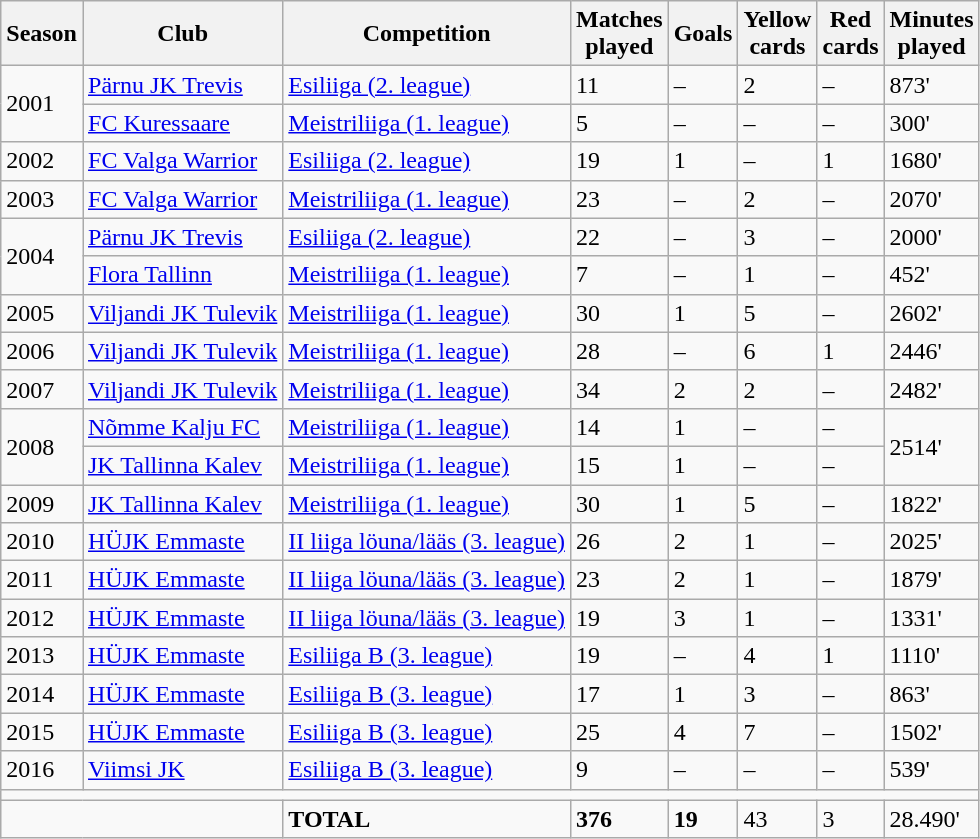<table class="wikitable">
<tr>
<th>Season</th>
<th>Club</th>
<th>Competition</th>
<th>Matches<br>played</th>
<th>Goals</th>
<th>Yellow<br>cards</th>
<th>Red<br>cards</th>
<th>Minutes<br>played</th>
</tr>
<tr>
<td rowspan="2">2001</td>
<td><a href='#'>Pärnu JK Trevis</a></td>
<td><a href='#'>Esiliiga (2. league)</a></td>
<td>11</td>
<td>–</td>
<td>2</td>
<td>–</td>
<td>873'</td>
</tr>
<tr>
<td><a href='#'>FC Kuressaare</a></td>
<td><a href='#'>Meistriliiga (1. league)</a></td>
<td>5</td>
<td>–</td>
<td>–</td>
<td>–</td>
<td>300'</td>
</tr>
<tr>
<td>2002</td>
<td><a href='#'>FC Valga Warrior</a></td>
<td><a href='#'>Esiliiga (2. league)</a></td>
<td>19</td>
<td>1</td>
<td>–</td>
<td>1</td>
<td>1680'</td>
</tr>
<tr>
<td>2003</td>
<td><a href='#'>FC Valga Warrior</a></td>
<td><a href='#'>Meistriliiga (1. league)</a></td>
<td>23</td>
<td>–</td>
<td>2</td>
<td>–</td>
<td>2070'</td>
</tr>
<tr>
<td rowspan="2">2004</td>
<td><a href='#'>Pärnu JK Trevis</a></td>
<td><a href='#'>Esiliiga (2. league)</a></td>
<td>22</td>
<td>–</td>
<td>3</td>
<td>–</td>
<td>2000'</td>
</tr>
<tr>
<td><a href='#'>Flora Tallinn</a></td>
<td><a href='#'>Meistriliiga (1. league)</a></td>
<td>7</td>
<td>–</td>
<td>1</td>
<td>–</td>
<td>452'</td>
</tr>
<tr>
<td>2005</td>
<td><a href='#'>Viljandi JK Tulevik</a></td>
<td><a href='#'>Meistriliiga (1. league)</a></td>
<td>30</td>
<td>1</td>
<td>5</td>
<td>–</td>
<td>2602'</td>
</tr>
<tr>
<td>2006</td>
<td><a href='#'>Viljandi JK Tulevik</a></td>
<td><a href='#'>Meistriliiga (1. league)</a></td>
<td>28</td>
<td>–</td>
<td>6</td>
<td>1</td>
<td>2446'</td>
</tr>
<tr>
<td>2007</td>
<td><a href='#'>Viljandi JK Tulevik</a></td>
<td><a href='#'>Meistriliiga (1. league)</a></td>
<td>34</td>
<td>2</td>
<td>2</td>
<td>–</td>
<td>2482'</td>
</tr>
<tr>
<td rowspan="2">2008</td>
<td><a href='#'>Nõmme Kalju FC</a></td>
<td><a href='#'>Meistriliiga (1. league)</a></td>
<td>14</td>
<td>1</td>
<td>–</td>
<td>–</td>
<td rowspan="2">2514'</td>
</tr>
<tr>
<td><a href='#'>JK Tallinna Kalev</a></td>
<td><a href='#'>Meistriliiga (1. league)</a></td>
<td>15</td>
<td>1</td>
<td>–</td>
<td>–</td>
</tr>
<tr>
<td>2009</td>
<td><a href='#'>JK Tallinna Kalev</a></td>
<td><a href='#'>Meistriliiga (1. league)</a></td>
<td>30</td>
<td>1</td>
<td>5</td>
<td>–</td>
<td>1822'</td>
</tr>
<tr>
<td>2010</td>
<td><a href='#'>HÜJK Emmaste</a></td>
<td><a href='#'>II liiga löuna/lääs (3. league)</a></td>
<td>26</td>
<td>2</td>
<td>1</td>
<td>–</td>
<td>2025'</td>
</tr>
<tr>
<td>2011</td>
<td><a href='#'>HÜJK Emmaste</a></td>
<td><a href='#'>II liiga löuna/lääs (3. league)</a></td>
<td>23</td>
<td>2</td>
<td>1</td>
<td>–</td>
<td>1879'</td>
</tr>
<tr>
<td>2012</td>
<td><a href='#'>HÜJK Emmaste</a></td>
<td><a href='#'>II liiga löuna/lääs (3. league)</a></td>
<td>19</td>
<td>3</td>
<td>1</td>
<td>–</td>
<td>1331'</td>
</tr>
<tr>
<td>2013</td>
<td><a href='#'>HÜJK Emmaste</a></td>
<td><a href='#'>Esiliiga B (3. league)</a></td>
<td>19</td>
<td>–</td>
<td>4</td>
<td>1</td>
<td>1110'</td>
</tr>
<tr>
<td>2014</td>
<td><a href='#'>HÜJK Emmaste</a></td>
<td><a href='#'>Esiliiga B (3. league)</a></td>
<td>17</td>
<td>1</td>
<td>3</td>
<td>–</td>
<td>863'</td>
</tr>
<tr>
<td>2015</td>
<td><a href='#'>HÜJK Emmaste</a></td>
<td><a href='#'>Esiliiga B (3. league)</a></td>
<td>25</td>
<td>4</td>
<td>7</td>
<td>–</td>
<td>1502'</td>
</tr>
<tr>
<td>2016</td>
<td><a href='#'>Viimsi JK</a></td>
<td><a href='#'>Esiliiga B (3. league)</a></td>
<td>9</td>
<td>–</td>
<td>–</td>
<td>–</td>
<td>539'</td>
</tr>
<tr>
<td colspan="8"></td>
</tr>
<tr>
<td colspan="2"></td>
<td><strong>TOTAL</strong></td>
<td><strong>376</strong></td>
<td><strong>19</strong></td>
<td>43</td>
<td>3</td>
<td>28.490'</td>
</tr>
</table>
